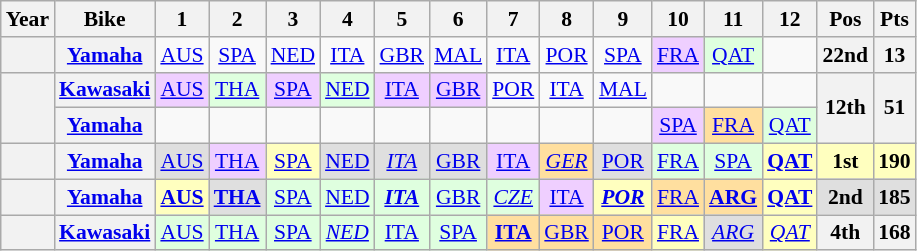<table class="wikitable" style="text-align:center; font-size:90%;">
<tr>
<th>Year</th>
<th>Bike</th>
<th>1</th>
<th>2</th>
<th>3</th>
<th>4</th>
<th>5</th>
<th>6</th>
<th>7</th>
<th>8</th>
<th>9</th>
<th>10</th>
<th>11</th>
<th>12</th>
<th>Pos</th>
<th>Pts</th>
</tr>
<tr>
<th></th>
<th><a href='#'>Yamaha</a></th>
<td><a href='#'>AUS</a></td>
<td><a href='#'>SPA</a></td>
<td><a href='#'>NED</a></td>
<td><a href='#'>ITA</a></td>
<td><a href='#'>GBR</a></td>
<td><a href='#'>MAL</a></td>
<td><a href='#'>ITA</a></td>
<td><a href='#'>POR</a></td>
<td><a href='#'>SPA</a></td>
<td style="background:#EFCFFF;"><a href='#'>FRA</a><br></td>
<td style="background:#DFFFDF;"><a href='#'>QAT</a><br></td>
<td></td>
<th>22nd</th>
<th>13</th>
</tr>
<tr>
<th rowspan="2"></th>
<th><a href='#'>Kawasaki</a></th>
<td style="background:#EFCFFF;"><a href='#'>AUS</a><br></td>
<td style="background:#DFFFDF;"><a href='#'>THA</a><br></td>
<td style="background:#EFCFFF;"><a href='#'>SPA</a><br></td>
<td style="background:#DFFFDF;"><a href='#'>NED</a><br></td>
<td style="background:#EFCFFF;"><a href='#'>ITA</a><br></td>
<td style="background:#EFCFFF;"><a href='#'>GBR</a><br></td>
<td><a href='#'>POR</a></td>
<td><a href='#'>ITA</a></td>
<td><a href='#'>MAL</a></td>
<td></td>
<td></td>
<td></td>
<th rowspan="2">12th</th>
<th rowspan="2">51</th>
</tr>
<tr>
<th><a href='#'>Yamaha</a></th>
<td></td>
<td></td>
<td></td>
<td></td>
<td></td>
<td></td>
<td></td>
<td></td>
<td></td>
<td style="background:#EFCFFF;"><a href='#'>SPA</a><br></td>
<td style="background:#FFDF9F;"><a href='#'>FRA</a><br></td>
<td style="background:#DFFFDF;"><a href='#'>QAT</a><br></td>
</tr>
<tr>
<th></th>
<th><a href='#'>Yamaha</a></th>
<td style="background:#DFDFDF;"><a href='#'>AUS</a><br></td>
<td style="background:#EFCFFF;"><a href='#'>THA</a><br></td>
<td style="background:#FFFFBF;"><a href='#'>SPA</a><br></td>
<td style="background:#DFDFDF;"><a href='#'>NED</a><br></td>
<td style="background:#DFDFDF;"><em><a href='#'>ITA</a></em><br></td>
<td style="background:#DFDFDF;"><a href='#'>GBR</a><br></td>
<td style="background:#EFCFFF;"><a href='#'>ITA</a><br></td>
<td style="background:#FFDF9F;"><em><a href='#'>GER</a></em><br></td>
<td style="background:#DFDFDF;"><a href='#'>POR</a><br></td>
<td style="background:#DFFFDF;"><a href='#'>FRA</a><br></td>
<td style="background:#DFFFDF;"><a href='#'>SPA</a><br></td>
<td style="background:#FFFFBF;"><strong><a href='#'>QAT</a></strong><br></td>
<th style="background:#FFFFBF;">1st</th>
<th style="background:#FFFFBF;">190</th>
</tr>
<tr>
<th></th>
<th><a href='#'>Yamaha</a></th>
<td style="background:#FFFFBF;"><strong><a href='#'>AUS</a></strong><br></td>
<td style="background:#DFDFDF;"><strong><a href='#'>THA</a></strong><br></td>
<td style="background:#DFFFDF;"><a href='#'>SPA</a><br></td>
<td style="background:#DFFFDF;"><a href='#'>NED</a><br></td>
<td style="background:#DFFFDF;"><strong><em><a href='#'>ITA</a></em></strong><br></td>
<td style="background:#DFFFDF;"><a href='#'>GBR</a><br></td>
<td style="background:#DFFFDF;"><em><a href='#'>CZE</a></em><br></td>
<td style="background:#EFCFFF;"><a href='#'>ITA</a><br></td>
<td style="background:#FFFFBF;"><strong><em><a href='#'>POR</a></em></strong><br></td>
<td style="background:#FFDF9F;"><a href='#'>FRA</a><br></td>
<td style="background:#FFDF9F;"><strong><a href='#'>ARG</a></strong><br></td>
<td style="background:#FFFFBF;"><strong><a href='#'>QAT</a></strong><br></td>
<th style="background:#DFDFDF;">2nd</th>
<th style="background:#DFDFDF;">185</th>
</tr>
<tr>
<th></th>
<th><a href='#'>Kawasaki</a></th>
<td style="background:#DFFFDF;"><a href='#'>AUS</a><br></td>
<td style="background:#DFFFDF;"><a href='#'>THA</a><br></td>
<td style="background:#DFFFDF;"><a href='#'>SPA</a><br></td>
<td style="background:#DFFFDF;"><em><a href='#'>NED</a></em><br></td>
<td style="background:#DFFFDF;"><a href='#'>ITA</a><br></td>
<td style="background:#DFFFDF;"><a href='#'>SPA</a><br></td>
<td style="background:#FFDF9F;"><strong><a href='#'>ITA</a></strong><br></td>
<td style="background:#FFDF9F;"><a href='#'>GBR</a><br></td>
<td style="background:#FFDF9F;"><a href='#'>POR</a><br></td>
<td style="background:#FFFFBF;"><a href='#'>FRA</a><br></td>
<td style="background:#DFDFDF;"><em><a href='#'>ARG</a></em><br></td>
<td style="background:#FFFFBF;"><em><a href='#'>QAT</a></em><br></td>
<th>4th</th>
<th>168</th>
</tr>
</table>
